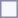<table style="border:1px solid #8888aa; background-color:#f7f8ff; padding:5px; font-size:95%; margin: 0px 12px 12px 0px;">
</table>
